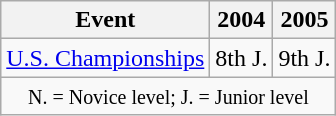<table class="wikitable" style="text-align:center">
<tr>
<th>Event</th>
<th>2004</th>
<th>2005</th>
</tr>
<tr>
<td><a href='#'>U.S. Championships</a></td>
<td>8th J.</td>
<td>9th J.</td>
</tr>
<tr>
<td colspan="3" align="center"><small> N. = Novice level; J. = Junior level </small></td>
</tr>
</table>
